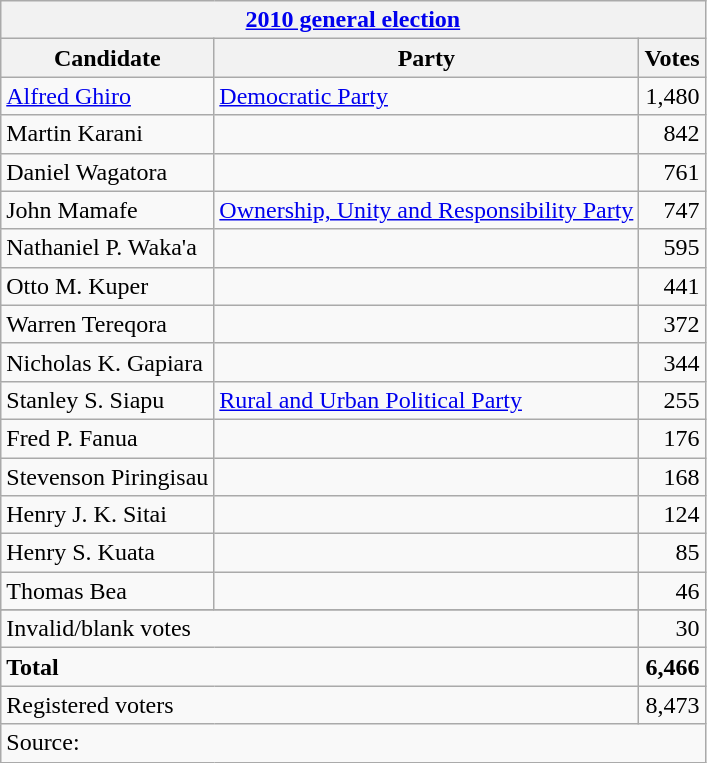<table class=wikitable style=text-align:left>
<tr>
<th colspan=3><a href='#'>2010 general election</a></th>
</tr>
<tr>
<th>Candidate</th>
<th>Party</th>
<th>Votes</th>
</tr>
<tr>
<td><a href='#'>Alfred Ghiro</a></td>
<td><a href='#'>Democratic Party</a></td>
<td align=right>1,480</td>
</tr>
<tr>
<td>Martin Karani</td>
<td></td>
<td align=right>842</td>
</tr>
<tr>
<td>Daniel Wagatora</td>
<td></td>
<td align=right>761</td>
</tr>
<tr>
<td>John Mamafe</td>
<td><a href='#'>Ownership, Unity and Responsibility Party</a></td>
<td align=right>747</td>
</tr>
<tr>
<td>Nathaniel P. Waka'a</td>
<td></td>
<td align=right>595</td>
</tr>
<tr>
<td>Otto M. Kuper</td>
<td></td>
<td align=right>441</td>
</tr>
<tr>
<td>Warren Tereqora</td>
<td></td>
<td align=right>372</td>
</tr>
<tr>
<td>Nicholas K. Gapiara</td>
<td></td>
<td align=right>344</td>
</tr>
<tr>
<td>Stanley S. Siapu</td>
<td><a href='#'>Rural and Urban Political Party</a></td>
<td align=right>255</td>
</tr>
<tr>
<td>Fred P. Fanua</td>
<td></td>
<td align=right>176</td>
</tr>
<tr>
<td>Stevenson Piringisau</td>
<td></td>
<td align=right>168</td>
</tr>
<tr>
<td>Henry J. K. Sitai</td>
<td></td>
<td align=right>124</td>
</tr>
<tr>
<td>Henry S. Kuata</td>
<td></td>
<td align=right>85</td>
</tr>
<tr>
<td>Thomas Bea</td>
<td></td>
<td align=right>46</td>
</tr>
<tr>
</tr>
<tr>
<td colspan=2>Invalid/blank votes</td>
<td align=right>30</td>
</tr>
<tr>
<td colspan=2><strong>Total</strong></td>
<td align=right><strong>6,466</strong></td>
</tr>
<tr>
<td colspan=2>Registered voters</td>
<td align=right>8,473</td>
</tr>
<tr>
<td colspan=3>Source: </td>
</tr>
</table>
